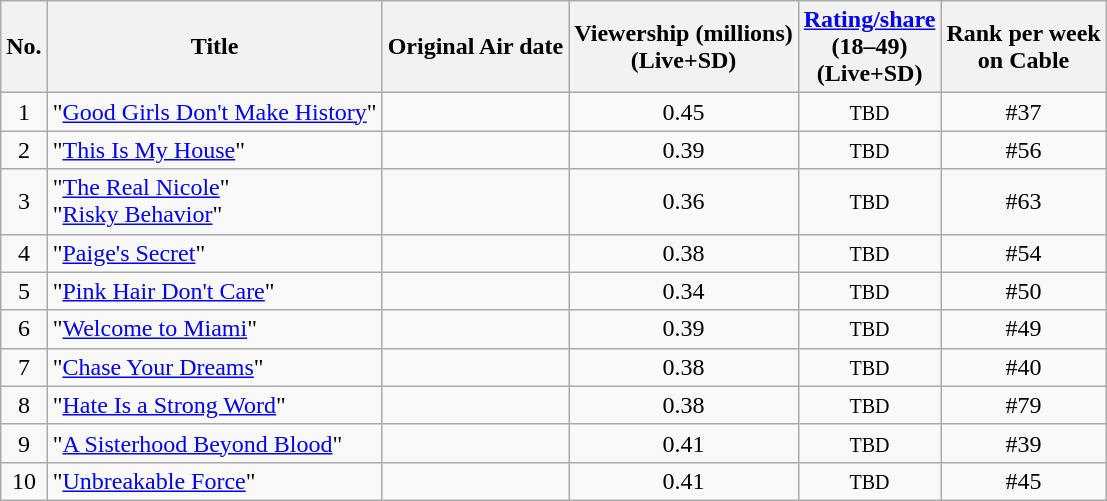<table class="wikitable sortable" style="text-align:center;">
<tr>
<th>No.</th>
<th>Title</th>
<th>Original Air date</th>
<th data-sort-type="number">Viewership (millions)<br>(Live+SD)</th>
<th data-sort-type="number"><a href='#'>Rating/share</a><br>(18–49)<br>(Live+SD)</th>
<th data-sort-type="number">Rank per week<br>on Cable</th>
</tr>
<tr>
<td>1</td>
<td style="text-align:left;">"<a href='#'>Good Girls Don't Make History</a>"</td>
<td></td>
<td>0.45</td>
<td><small>TBD</small></td>
<td>#37</td>
</tr>
<tr>
<td>2</td>
<td style="text-align:left;">"<a href='#'>This Is My House</a>"</td>
<td></td>
<td>0.39</td>
<td><small>TBD</small></td>
<td>#56</td>
</tr>
<tr>
<td>3</td>
<td style="text-align:left;">"<a href='#'>The Real Nicole</a>"  <br> "<a href='#'>Risky Behavior</a>"</td>
<td></td>
<td>0.36</td>
<td><small>TBD</small></td>
<td>#63</td>
</tr>
<tr>
<td>4</td>
<td style="text-align:left;">"<a href='#'>Paige's Secret</a>"</td>
<td></td>
<td>0.38</td>
<td><small>TBD</small></td>
<td>#54</td>
</tr>
<tr>
<td>5</td>
<td style="text-align:left;">"<a href='#'>Pink Hair Don't Care</a>"</td>
<td></td>
<td>0.34</td>
<td><small>TBD</small></td>
<td>#50</td>
</tr>
<tr>
<td>6</td>
<td style="text-align:left;">"<a href='#'>Welcome to Miami</a>"</td>
<td></td>
<td>0.39</td>
<td><small>TBD</small></td>
<td>#49</td>
</tr>
<tr>
<td>7</td>
<td style="text-align:left;">"<a href='#'>Chase Your Dreams</a>"</td>
<td></td>
<td>0.38</td>
<td><small>TBD</small></td>
<td>#40</td>
</tr>
<tr>
<td>8</td>
<td style="text-align:left;">"<a href='#'>Hate Is a Strong Word</a>"</td>
<td></td>
<td>0.38</td>
<td><small>TBD</small></td>
<td>#79</td>
</tr>
<tr>
<td>9</td>
<td style="text-align:left;">"<a href='#'>A Sisterhood Beyond Blood</a>"</td>
<td></td>
<td>0.41</td>
<td><small>TBD</small></td>
<td>#39</td>
</tr>
<tr>
<td>10</td>
<td style="text-align:left;">"<a href='#'>Unbreakable Force</a>"</td>
<td></td>
<td>0.41</td>
<td><small>TBD</small></td>
<td>#45</td>
</tr>
</table>
